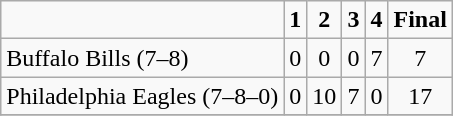<table class="wikitable" 80%>
<tr align="center" bgcolor="">
<td></td>
<td><strong>1</strong></td>
<td><strong>2</strong></td>
<td><strong>3</strong></td>
<td><strong>4</strong></td>
<td><strong>Final</strong></td>
</tr>
<tr align="center" bgcolor="">
<td – align="left">Buffalo Bills (7–8)</td>
<td>0</td>
<td>0</td>
<td>0</td>
<td>7</td>
<td>7</td>
</tr>
<tr align="center" bgcolor="">
<td – align="left">Philadelphia Eagles (7–8–0)</td>
<td>0</td>
<td>10</td>
<td>7</td>
<td>0</td>
<td>17</td>
</tr>
<tr align="center" bgcolor="">
</tr>
</table>
